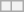<table class="wikitable">
<tr>
<th></th>
<th></th>
</tr>
</table>
